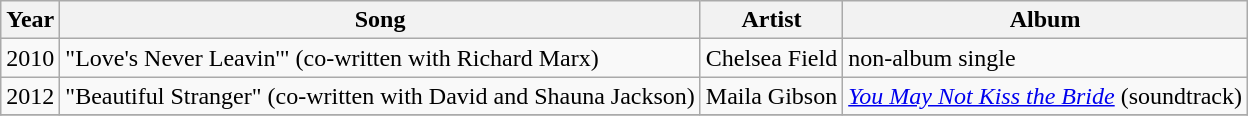<table class="wikitable">
<tr>
<th>Year</th>
<th>Song</th>
<th>Artist</th>
<th>Album</th>
</tr>
<tr>
<td>2010</td>
<td>"Love's Never Leavin'" (co-written with Richard Marx)</td>
<td>Chelsea Field</td>
<td>non-album single</td>
</tr>
<tr>
<td>2012</td>
<td>"Beautiful Stranger" (co-written with David and Shauna Jackson)</td>
<td>Maila Gibson</td>
<td><em><a href='#'>You May Not Kiss the Bride</a></em> (soundtrack)</td>
</tr>
<tr>
</tr>
</table>
